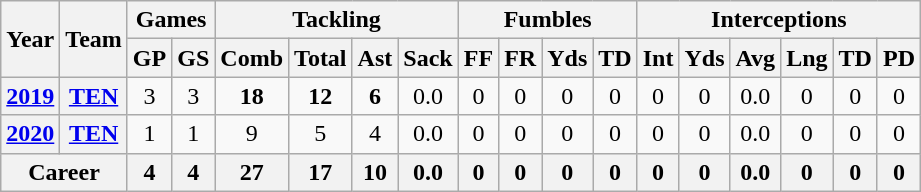<table class= "wikitable" style="text-align:center;">
<tr>
<th rowspan="2">Year</th>
<th rowspan="2">Team</th>
<th colspan="2">Games</th>
<th colspan="4">Tackling</th>
<th colspan="4">Fumbles</th>
<th colspan="6">Interceptions</th>
</tr>
<tr>
<th>GP</th>
<th>GS</th>
<th>Comb</th>
<th>Total</th>
<th>Ast</th>
<th>Sack</th>
<th>FF</th>
<th>FR</th>
<th>Yds</th>
<th>TD</th>
<th>Int</th>
<th>Yds</th>
<th>Avg</th>
<th>Lng</th>
<th>TD</th>
<th>PD</th>
</tr>
<tr>
<th><a href='#'>2019</a></th>
<th><a href='#'>TEN</a></th>
<td>3</td>
<td>3</td>
<td><strong>18</strong></td>
<td><strong>12</strong></td>
<td><strong>6</strong></td>
<td>0.0</td>
<td>0</td>
<td>0</td>
<td>0</td>
<td>0</td>
<td>0</td>
<td>0</td>
<td>0.0</td>
<td>0</td>
<td>0</td>
<td>0</td>
</tr>
<tr>
<th><a href='#'>2020</a></th>
<th><a href='#'>TEN</a></th>
<td>1</td>
<td>1</td>
<td>9</td>
<td>5</td>
<td>4</td>
<td>0.0</td>
<td>0</td>
<td>0</td>
<td>0</td>
<td>0</td>
<td>0</td>
<td>0</td>
<td>0.0</td>
<td>0</td>
<td>0</td>
<td>0</td>
</tr>
<tr>
<th colspan="2">Career</th>
<th>4</th>
<th>4</th>
<th>27</th>
<th>17</th>
<th>10</th>
<th>0.0</th>
<th>0</th>
<th>0</th>
<th>0</th>
<th>0</th>
<th>0</th>
<th>0</th>
<th>0.0</th>
<th>0</th>
<th>0</th>
<th>0</th>
</tr>
</table>
